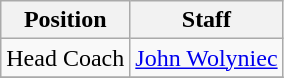<table class="wikitable">
<tr>
<th>Position</th>
<th>Staff</th>
</tr>
<tr>
<td>Head Coach</td>
<td> <a href='#'>John Wolyniec</a></td>
</tr>
<tr>
</tr>
</table>
